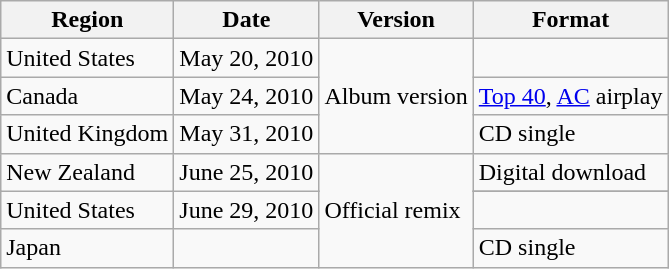<table class="wikitable">
<tr>
<th>Region</th>
<th>Date</th>
<th>Version</th>
<th>Format</th>
</tr>
<tr>
<td>United States</td>
<td>May 20, 2010</td>
<td rowspan="3">Album version</td>
<td></td>
</tr>
<tr>
<td>Canada</td>
<td>May 24, 2010</td>
<td><a href='#'>Top 40</a>, <a href='#'>AC</a> airplay</td>
</tr>
<tr>
<td>United Kingdom</td>
<td>May 31, 2010</td>
<td>CD single</td>
</tr>
<tr>
<td>New Zealand</td>
<td>June 25, 2010</td>
<td rowspan="4">Official remix</td>
<td>Digital download</td>
</tr>
<tr>
<td rowspan="2">United States</td>
<td rowspan="2">June 29, 2010</td>
</tr>
<tr>
<td></td>
</tr>
<tr>
<td>Japan</td>
<td></td>
<td>CD single</td>
</tr>
</table>
